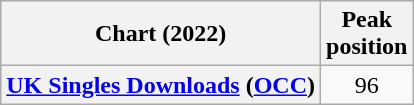<table class="wikitable sortable plainrowheaders" style="text-align:center">
<tr>
<th scope="col">Chart (2022)</th>
<th scope="col">Peak<br>position</th>
</tr>
<tr>
<th scope="row"><a href='#'>UK Singles Downloads</a> (<a href='#'>OCC</a>)</th>
<td>96</td>
</tr>
</table>
